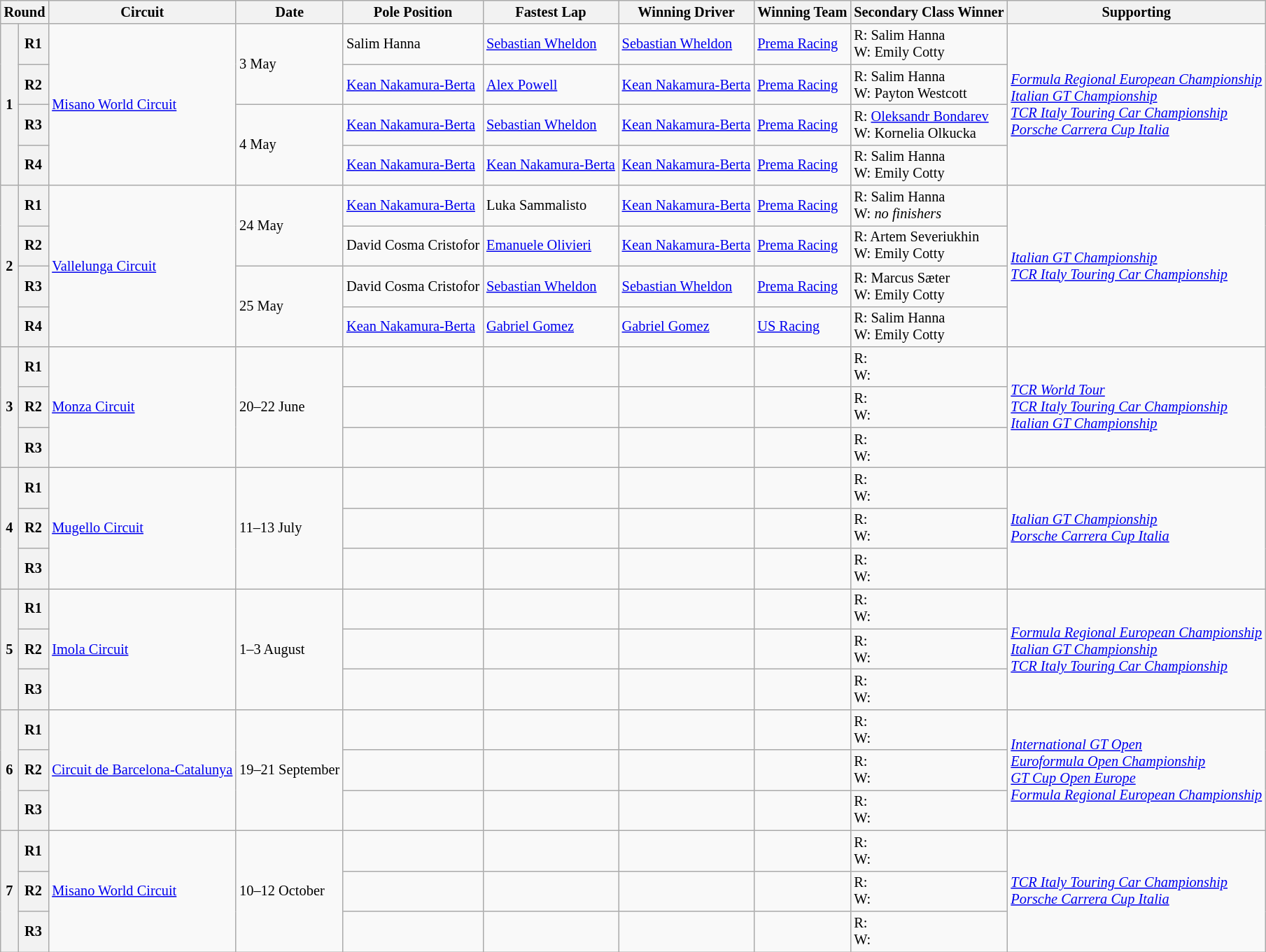<table class="wikitable" style="font-size: 85%">
<tr>
<th colspan=2>Round</th>
<th>Circuit</th>
<th>Date</th>
<th>Pole Position</th>
<th>Fastest Lap</th>
<th>Winning Driver</th>
<th>Winning Team</th>
<th>Secondary Class Winner</th>
<th>Supporting</th>
</tr>
<tr>
<th rowspan=4>1</th>
<th>R1</th>
<td rowspan=4> <a href='#'>Misano World Circuit</a></td>
<td rowspan=2>3 May</td>
<td nowrap> Salim Hanna</td>
<td nowrap> <a href='#'>Sebastian Wheldon</a></td>
<td nowrap> <a href='#'>Sebastian Wheldon</a></td>
<td nowrap> <a href='#'>Prema Racing</a></td>
<td nowrap>R:  Salim Hanna<br>W:  Emily Cotty</td>
<td rowspan=4><em><a href='#'>Formula Regional European Championship</a><br><a href='#'>Italian GT Championship</a><br><a href='#'>TCR Italy Touring Car Championship</a><br><a href='#'>Porsche Carrera Cup Italia</a></em></td>
</tr>
<tr>
<th>R2</th>
<td nowrap> <a href='#'>Kean Nakamura-Berta</a></td>
<td nowrap> <a href='#'>Alex Powell</a></td>
<td nowrap> <a href='#'>Kean Nakamura-Berta</a></td>
<td nowrap> <a href='#'>Prema Racing</a></td>
<td nowrap>R:  Salim Hanna<br>W:  Payton Westcott</td>
</tr>
<tr>
<th>R3</th>
<td rowspan=2>4 May</td>
<td nowrap> <a href='#'>Kean Nakamura-Berta</a></td>
<td nowrap> <a href='#'>Sebastian Wheldon</a></td>
<td nowrap> <a href='#'>Kean Nakamura-Berta</a></td>
<td nowrap> <a href='#'>Prema Racing</a></td>
<td nowrap>R:  <a href='#'>Oleksandr Bondarev</a><br>W:  Kornelia Olkucka</td>
</tr>
<tr>
<th>R4</th>
<td nowrap> <a href='#'>Kean Nakamura-Berta</a></td>
<td nowrap> <a href='#'>Kean Nakamura-Berta</a></td>
<td nowrap> <a href='#'>Kean Nakamura-Berta</a></td>
<td nowrap> <a href='#'>Prema Racing</a></td>
<td nowrap>R:  Salim Hanna<br>W:  Emily Cotty</td>
</tr>
<tr>
<th rowspan=4>2</th>
<th>R1</th>
<td rowspan=4> <a href='#'>Vallelunga Circuit</a></td>
<td rowspan=2>24 May</td>
<td> <a href='#'>Kean Nakamura-Berta</a></td>
<td> Luka Sammalisto</td>
<td> <a href='#'>Kean Nakamura-Berta</a></td>
<td> <a href='#'>Prema Racing</a></td>
<td>R:  Salim Hanna<br>W: <em>no finishers</em></td>
<td rowspan=4><em><a href='#'>Italian GT Championship</a><br><a href='#'>TCR Italy Touring Car Championship</a></em></td>
</tr>
<tr>
<th>R2</th>
<td> David Cosma Cristofor</td>
<td> <a href='#'>Emanuele Olivieri</a></td>
<td> <a href='#'>Kean Nakamura-Berta</a></td>
<td> <a href='#'>Prema Racing</a></td>
<td>R:  Artem Severiukhin<br>W:  Emily Cotty</td>
</tr>
<tr>
<th>R3</th>
<td rowspan=2>25 May</td>
<td nowrap> David Cosma Cristofor</td>
<td> <a href='#'>Sebastian Wheldon</a></td>
<td> <a href='#'>Sebastian Wheldon</a></td>
<td> <a href='#'>Prema Racing</a></td>
<td>R:  Marcus Sæter<br>W:  Emily Cotty</td>
</tr>
<tr>
<th>R4</th>
<td> <a href='#'>Kean Nakamura-Berta</a></td>
<td> <a href='#'>Gabriel Gomez</a></td>
<td> <a href='#'>Gabriel Gomez</a></td>
<td> <a href='#'>US Racing</a></td>
<td>R:  Salim Hanna<br>W:  Emily Cotty</td>
</tr>
<tr>
<th rowspan=3>3</th>
<th>R1</th>
<td rowspan=3> <a href='#'>Monza Circuit</a></td>
<td rowspan=3>20–22 June</td>
<td></td>
<td></td>
<td></td>
<td></td>
<td>R: <br>W:</td>
<td rowspan=3><em><a href='#'>TCR World Tour</a><br><a href='#'>TCR Italy Touring Car Championship</a><br><a href='#'>Italian GT Championship</a></em></td>
</tr>
<tr>
<th>R2</th>
<td></td>
<td></td>
<td></td>
<td></td>
<td>R: <br>W:</td>
</tr>
<tr>
<th>R3</th>
<td></td>
<td></td>
<td></td>
<td></td>
<td>R: <br>W:</td>
</tr>
<tr>
<th rowspan=3>4</th>
<th>R1</th>
<td rowspan=3> <a href='#'>Mugello Circuit</a></td>
<td rowspan=3>11–13 July</td>
<td></td>
<td></td>
<td></td>
<td></td>
<td>R: <br>W:</td>
<td rowspan=3><em><a href='#'>Italian GT Championship</a><br><a href='#'>Porsche Carrera Cup Italia</a></em></td>
</tr>
<tr>
<th>R2</th>
<td></td>
<td></td>
<td></td>
<td></td>
<td>R: <br>W:</td>
</tr>
<tr>
<th>R3</th>
<td></td>
<td></td>
<td></td>
<td></td>
<td>R: <br>W:</td>
</tr>
<tr>
<th rowspan=3>5</th>
<th>R1</th>
<td rowspan=3> <a href='#'>Imola Circuit</a></td>
<td rowspan=3>1–3 August</td>
<td></td>
<td></td>
<td></td>
<td></td>
<td>R: <br>W:</td>
<td rowspan=3><em><a href='#'>Formula Regional European Championship</a><br><a href='#'>Italian GT Championship</a><br><a href='#'>TCR Italy Touring Car Championship</a></em></td>
</tr>
<tr>
<th>R2</th>
<td></td>
<td></td>
<td></td>
<td></td>
<td>R: <br>W:</td>
</tr>
<tr>
<th>R3</th>
<td></td>
<td></td>
<td></td>
<td></td>
<td>R: <br>W:</td>
</tr>
<tr>
<th rowspan=3>6</th>
<th>R1</th>
<td rowspan=3 nowrap> <a href='#'>Circuit de Barcelona-Catalunya</a></td>
<td rowspan=3 nowrap>19–21 September</td>
<td></td>
<td></td>
<td></td>
<td></td>
<td>R: <br>W:</td>
<td rowspan=3 nowrap><em><a href='#'>International GT Open</a><br><a href='#'>Euroformula Open Championship</a><br><a href='#'>GT Cup Open Europe</a><br><a href='#'>Formula Regional European Championship</a></em></td>
</tr>
<tr>
<th>R2</th>
<td></td>
<td></td>
<td></td>
<td></td>
<td>R: <br>W:</td>
</tr>
<tr>
<th>R3</th>
<td></td>
<td></td>
<td></td>
<td></td>
<td>R: <br>W:</td>
</tr>
<tr>
<th rowspan=3>7</th>
<th>R1</th>
<td rowspan=3> <a href='#'>Misano World Circuit</a></td>
<td rowspan=3>10–12 October</td>
<td></td>
<td></td>
<td></td>
<td></td>
<td>R: <br>W:</td>
<td rowspan=3><em><a href='#'>TCR Italy Touring Car Championship</a><br><a href='#'>Porsche Carrera Cup Italia</a></em></td>
</tr>
<tr>
<th>R2</th>
<td></td>
<td></td>
<td></td>
<td></td>
<td>R: <br>W:</td>
</tr>
<tr>
<th>R3</th>
<td></td>
<td></td>
<td></td>
<td></td>
<td>R: <br>W:</td>
</tr>
</table>
